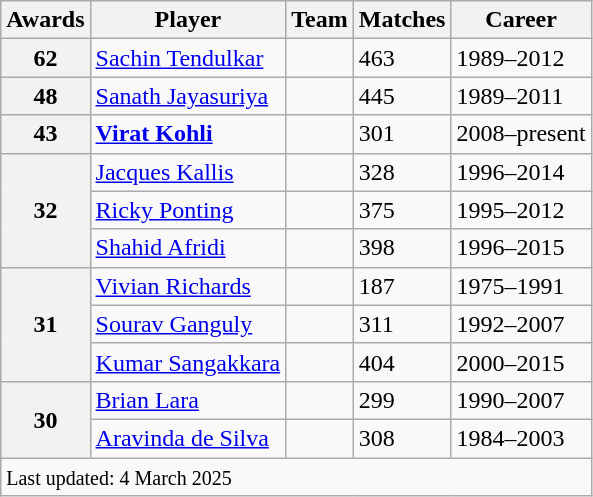<table class="wikitable">
<tr>
<th>Awards</th>
<th>Player</th>
<th>Team</th>
<th>Matches</th>
<th>Career</th>
</tr>
<tr>
<th>62</th>
<td><a href='#'>Sachin Tendulkar</a></td>
<td></td>
<td>463</td>
<td>1989–2012</td>
</tr>
<tr>
<th>48</th>
<td><a href='#'>Sanath Jayasuriya</a></td>
<td></td>
<td>445</td>
<td>1989–2011</td>
</tr>
<tr>
<th>43</th>
<td><strong><a href='#'>Virat Kohli</a></strong></td>
<td></td>
<td>301</td>
<td>2008–present</td>
</tr>
<tr>
<th rowspan=3>32</th>
<td><a href='#'>Jacques Kallis</a></td>
<td></td>
<td>328</td>
<td>1996–2014</td>
</tr>
<tr>
<td><a href='#'>Ricky Ponting</a></td>
<td></td>
<td>375</td>
<td>1995–2012</td>
</tr>
<tr>
<td><a href='#'>Shahid Afridi</a></td>
<td></td>
<td>398</td>
<td>1996–2015</td>
</tr>
<tr>
<th rowspan=3>31</th>
<td><a href='#'>Vivian Richards</a></td>
<td></td>
<td>187</td>
<td>1975–1991</td>
</tr>
<tr>
<td><a href='#'>Sourav Ganguly</a></td>
<td></td>
<td>311</td>
<td>1992–2007</td>
</tr>
<tr>
<td><a href='#'>Kumar Sangakkara</a></td>
<td></td>
<td>404</td>
<td>2000–2015</td>
</tr>
<tr>
<th rowspan=2>30</th>
<td><a href='#'>Brian Lara</a></td>
<td></td>
<td>299</td>
<td>1990–2007</td>
</tr>
<tr>
<td><a href='#'>Aravinda de Silva</a></td>
<td></td>
<td>308</td>
<td>1984–2003</td>
</tr>
<tr>
<td colspan=5><small>Last updated: 4 March 2025</small></td>
</tr>
</table>
